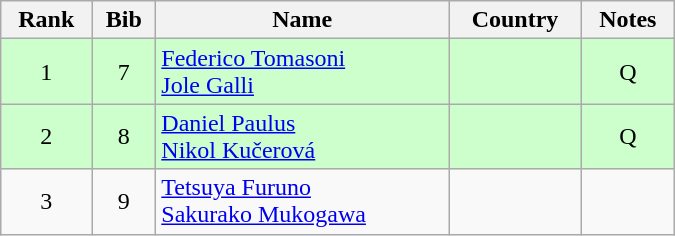<table class="wikitable" style="text-align:center; width:450px">
<tr>
<th>Rank</th>
<th>Bib</th>
<th>Name</th>
<th>Country</th>
<th>Notes</th>
</tr>
<tr bgcolor=ccffcc>
<td>1</td>
<td>7</td>
<td align=left><a href='#'>Federico Tomasoni</a><br><a href='#'>Jole Galli</a></td>
<td align=left></td>
<td>Q</td>
</tr>
<tr bgcolor=ccffcc>
<td>2</td>
<td>8</td>
<td align=left><a href='#'>Daniel Paulus</a><br><a href='#'>Nikol Kučerová</a></td>
<td align=left></td>
<td>Q</td>
</tr>
<tr>
<td>3</td>
<td>9</td>
<td align=left><a href='#'>Tetsuya Furuno</a><br><a href='#'>Sakurako Mukogawa</a></td>
<td align=left></td>
<td></td>
</tr>
</table>
